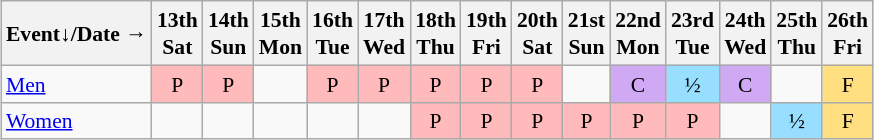<table class="wikitable" style="margin:0.5em auto; font-size:90%; line-height:1.25em; text-align:center">
<tr>
<th>Event↓/Date →</th>
<th>13th<br>Sat</th>
<th>14th<br>Sun</th>
<th>15th<br>Mon</th>
<th>16th<br>Tue</th>
<th>17th<br>Wed</th>
<th>18th<br>Thu</th>
<th>19th<br>Fri</th>
<th>20th<br>Sat</th>
<th>21st<br>Sun</th>
<th>22nd<br>Mon</th>
<th>23rd<br>Tue</th>
<th>24th<br>Wed</th>
<th>25th<br>Thu</th>
<th>26th<br>Fri</th>
</tr>
<tr>
<td style="text-align:left;"><a href='#'>Men</a></td>
<td bgcolor="#FFBBBB">P</td>
<td bgcolor="#FFBBBB">P</td>
<td></td>
<td bgcolor="#FFBBBB">P</td>
<td bgcolor="#FFBBBB">P</td>
<td bgcolor="#FFBBBB">P</td>
<td bgcolor="#FFBBBB">P</td>
<td bgcolor="#FFBBBB">P</td>
<td></td>
<td bgcolor="#D0A9F5">C</td>
<td bgcolor="#97DEFF">½</td>
<td bgcolor="#D0A9F5">C</td>
<td></td>
<td bgcolor="#FFDF80">F</td>
</tr>
<tr>
<td style="text-align:left;"><a href='#'>Women</a></td>
<td></td>
<td></td>
<td></td>
<td></td>
<td></td>
<td bgcolor="#FFBBBB">P</td>
<td bgcolor="#FFBBBB">P</td>
<td bgcolor="#FFBBBB">P</td>
<td bgcolor="#FFBBBB">P</td>
<td bgcolor="#FFBBBB">P</td>
<td bgcolor="#FFBBBB">P</td>
<td></td>
<td bgcolor="#97DEFF">½</td>
<td bgcolor="#FFDF80">F</td>
</tr>
</table>
